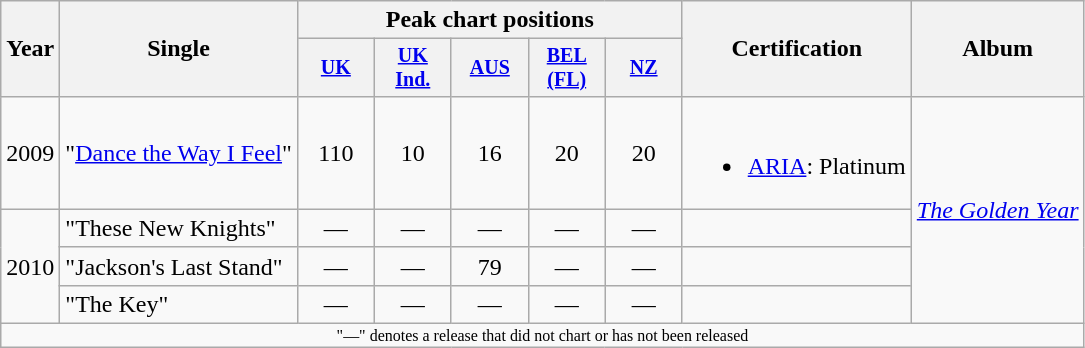<table class="wikitable">
<tr>
<th rowspan="2">Year</th>
<th rowspan="2">Single</th>
<th colspan="5">Peak chart positions</th>
<th rowspan="2">Certification</th>
<th rowspan="2">Album</th>
</tr>
<tr style=font-size:smaller>
<th width=45><a href='#'>UK</a></th>
<th width=45><a href='#'>UK<br>Ind.</a></th>
<th width=45><a href='#'>AUS</a><br></th>
<th width=45><a href='#'>BEL<br>(FL)</a><br></th>
<th width=45><a href='#'>NZ</a><br></th>
</tr>
<tr>
<td>2009</td>
<td>"<a href='#'>Dance the Way I Feel</a>"</td>
<td style="text-align:center;">110</td>
<td style="text-align:center;">10</td>
<td style="text-align:center;">16</td>
<td style="text-align:center;">20</td>
<td style="text-align:center;">20</td>
<td><br><ul><li><a href='#'>ARIA</a>: Platinum</li></ul></td>
<td rowspan="4" style="text-align:center;"><em><a href='#'>The Golden Year</a></em></td>
</tr>
<tr>
<td rowspan="3">2010</td>
<td>"These New Knights"</td>
<td style="text-align:center;">—</td>
<td style="text-align:center;">—</td>
<td style="text-align:center;">—</td>
<td style="text-align:center;">—</td>
<td style="text-align:center;">—</td>
<td></td>
</tr>
<tr>
<td>"Jackson's Last Stand"</td>
<td style="text-align:center;">—</td>
<td style="text-align:center;">—</td>
<td style="text-align:center;">79</td>
<td style="text-align:center;">—</td>
<td style="text-align:center;">—</td>
<td></td>
</tr>
<tr>
<td>"The Key"</td>
<td style="text-align:center;">—</td>
<td style="text-align:center;">—</td>
<td style="text-align:center;">—</td>
<td style="text-align:center;">—</td>
<td style="text-align:center;">—</td>
<td></td>
</tr>
<tr>
<td colspan="9" style="text-align:center; font-size:8pt;">"—" denotes a release that did not chart or has not been released</td>
</tr>
</table>
